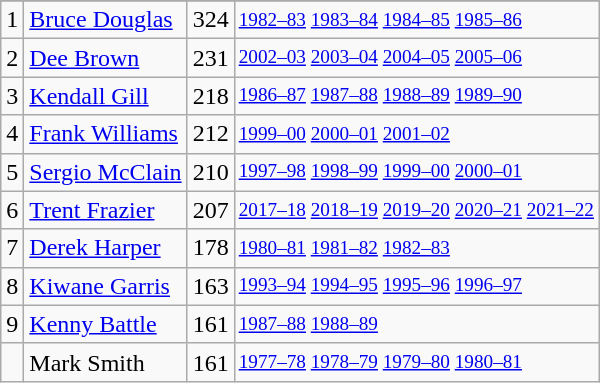<table class="wikitable">
<tr>
</tr>
<tr>
<td>1</td>
<td><a href='#'>Bruce Douglas</a></td>
<td>324</td>
<td style="font-size:80%;"><a href='#'>1982–83</a> <a href='#'>1983–84</a> <a href='#'>1984–85</a> <a href='#'>1985–86</a></td>
</tr>
<tr>
<td>2</td>
<td><a href='#'>Dee Brown</a></td>
<td>231</td>
<td style="font-size:80%;"><a href='#'>2002–03</a> <a href='#'>2003–04</a> <a href='#'>2004–05</a> <a href='#'>2005–06</a></td>
</tr>
<tr>
<td>3</td>
<td><a href='#'>Kendall Gill</a></td>
<td>218</td>
<td style="font-size:80%;"><a href='#'>1986–87</a> <a href='#'>1987–88</a> <a href='#'>1988–89</a> <a href='#'>1989–90</a></td>
</tr>
<tr>
<td>4</td>
<td><a href='#'>Frank Williams</a></td>
<td>212</td>
<td style="font-size:80%;"><a href='#'>1999–00</a> <a href='#'>2000–01</a> <a href='#'>2001–02</a></td>
</tr>
<tr>
<td>5</td>
<td><a href='#'>Sergio McClain</a></td>
<td>210</td>
<td style="font-size:80%;"><a href='#'>1997–98</a> <a href='#'>1998–99</a> <a href='#'>1999–00</a> <a href='#'>2000–01</a></td>
</tr>
<tr>
<td>6</td>
<td><a href='#'>Trent Frazier</a></td>
<td>207</td>
<td style="font-size:80%;"><a href='#'>2017–18</a> <a href='#'>2018–19</a> <a href='#'>2019–20</a> <a href='#'>2020–21</a> <a href='#'>2021–22</a></td>
</tr>
<tr>
<td>7</td>
<td><a href='#'>Derek Harper</a></td>
<td>178</td>
<td style="font-size:80%;"><a href='#'>1980–81</a> <a href='#'>1981–82</a> <a href='#'>1982–83</a></td>
</tr>
<tr>
<td>8</td>
<td><a href='#'>Kiwane Garris</a></td>
<td>163</td>
<td style="font-size:80%;"><a href='#'>1993–94</a> <a href='#'>1994–95</a> <a href='#'>1995–96</a> <a href='#'>1996–97</a></td>
</tr>
<tr>
<td>9</td>
<td><a href='#'>Kenny Battle</a></td>
<td>161</td>
<td style="font-size:80%;"><a href='#'>1987–88</a> <a href='#'>1988–89</a></td>
</tr>
<tr>
<td></td>
<td>Mark Smith</td>
<td>161</td>
<td style="font-size:80%;"><a href='#'>1977–78</a> <a href='#'>1978–79</a> <a href='#'>1979–80</a> <a href='#'>1980–81</a></td>
</tr>
</table>
